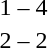<table style="text-align:center">
<tr>
<th width=200></th>
<th width=100></th>
<th width=200></th>
</tr>
<tr>
<td align=right></td>
<td>1 – 4</td>
<td align=left><strong></strong></td>
</tr>
<tr>
<td align=right><strong></strong></td>
<td>2 – 2</td>
<td align=left><strong></strong></td>
</tr>
</table>
